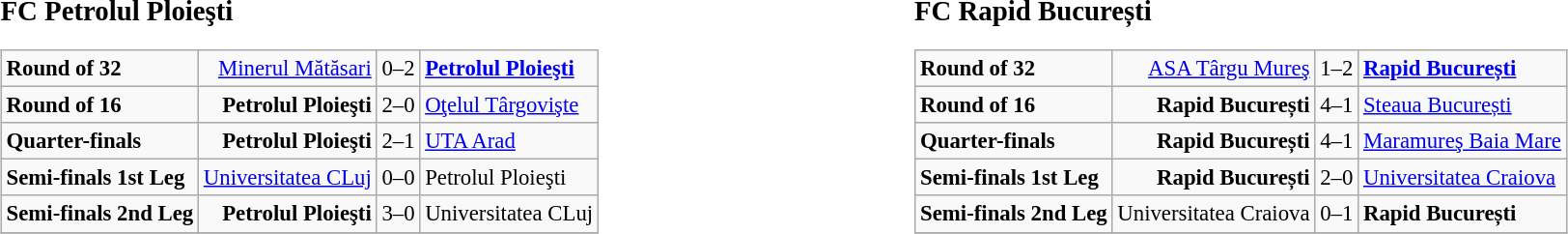<table width=100%>
<tr>
<td width=50% valign=top><br><big><strong>FC Petrolul Ploieşti</strong></big><table class="wikitable" style="font-size: 95%;">
<tr>
<td><strong>Round of 32</strong></td>
<td align=right><a href='#'>Minerul Mătăsari</a></td>
<td align="center">0–2</td>
<td><strong><a href='#'>Petrolul Ploieşti</a></strong></td>
</tr>
<tr>
<td><strong>Round of 16</strong></td>
<td align=right><strong>Petrolul Ploieşti</strong></td>
<td align="center">2–0</td>
<td><a href='#'>Oţelul Târgovişte</a></td>
</tr>
<tr>
<td><strong>Quarter-finals</strong></td>
<td align=right><strong>Petrolul Ploieşti</strong></td>
<td align="center">2–1</td>
<td><a href='#'>UTA Arad</a></td>
</tr>
<tr>
<td><strong>Semi-finals 1st Leg</strong></td>
<td align=right><a href='#'>Universitatea CLuj</a></td>
<td align="center">0–0</td>
<td>Petrolul Ploieşti</td>
</tr>
<tr>
<td><strong>Semi-finals 2nd Leg</strong></td>
<td align=right><strong>Petrolul Ploieşti</strong></td>
<td align="center">3–0</td>
<td>Universitatea CLuj</td>
</tr>
<tr>
</tr>
</table>
</td>
<td width=50% valign=top><br><big><strong>FC Rapid București</strong></big><table class="wikitable" style="font-size: 95%;">
<tr>
<td><strong>Round of 32</strong></td>
<td align=right><a href='#'>ASA Târgu Mureş</a></td>
<td align="center">1–2</td>
<td><strong><a href='#'>Rapid București</a></strong></td>
</tr>
<tr>
<td><strong>Round of 16</strong></td>
<td align=right><strong>Rapid București</strong></td>
<td align="center">4–1</td>
<td><a href='#'>Steaua București</a></td>
</tr>
<tr>
<td><strong>Quarter-finals</strong></td>
<td align=right><strong>Rapid București</strong></td>
<td align="center">4–1</td>
<td><a href='#'>Maramureş Baia Mare</a></td>
</tr>
<tr>
<td><strong>Semi-finals 1st Leg</strong></td>
<td align=right><strong>Rapid București</strong></td>
<td align="center">2–0</td>
<td><a href='#'>Universitatea Craiova</a></td>
</tr>
<tr>
<td><strong>Semi-finals 2nd Leg</strong></td>
<td align=right>Universitatea Craiova</td>
<td align="center">0–1</td>
<td><strong>Rapid București</strong></td>
</tr>
<tr valign=top>
</tr>
</table>
</td>
</tr>
</table>
